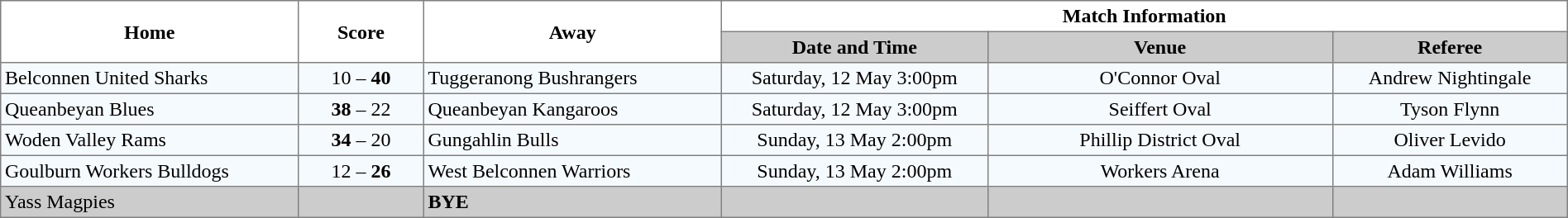<table border="1" cellpadding="3" cellspacing="0" width="100%" style="border-collapse:collapse;  text-align:center;">
<tr>
<th rowspan="2" width="19%">Home</th>
<th rowspan="2" width="8%">Score</th>
<th rowspan="2" width="19%">Away</th>
<th colspan="3">Match Information</th>
</tr>
<tr bgcolor="#CCCCCC">
<th width="17%">Date and Time</th>
<th width="22%">Venue</th>
<th width="50%">Referee</th>
</tr>
<tr style="text-align:center; background:#f5faff;">
<td align="left"> Belconnen United Sharks</td>
<td>10 – <strong>40</strong></td>
<td align="left"> Tuggeranong Bushrangers</td>
<td>Saturday, 12 May 3:00pm</td>
<td>O'Connor Oval</td>
<td>Andrew Nightingale</td>
</tr>
<tr style="text-align:center; background:#f5faff;">
<td align="left"> Queanbeyan Blues</td>
<td><strong>38</strong> – 22</td>
<td align="left"> Queanbeyan Kangaroos</td>
<td>Saturday, 12 May 3:00pm</td>
<td>Seiffert Oval</td>
<td>Tyson Flynn</td>
</tr>
<tr style="text-align:center; background:#f5faff;">
<td align="left"> Woden Valley Rams</td>
<td><strong>34</strong> – 20</td>
<td align="left"> Gungahlin Bulls</td>
<td>Sunday, 13 May 2:00pm</td>
<td>Phillip District Oval</td>
<td>Oliver Levido</td>
</tr>
<tr style="text-align:center; background:#f5faff;">
<td align="left"><strong></strong> Goulburn Workers Bulldogs</td>
<td>12 – <strong>26</strong></td>
<td align="left"> West Belconnen Warriors</td>
<td>Sunday, 13 May 2:00pm</td>
<td>Workers Arena</td>
<td>Adam Williams</td>
</tr>
<tr style="text-align:center; background:#CCCCCC;">
<td align="left"> Yass Magpies</td>
<td></td>
<td align="left"><strong>BYE</strong></td>
<td></td>
<td></td>
<td></td>
</tr>
</table>
